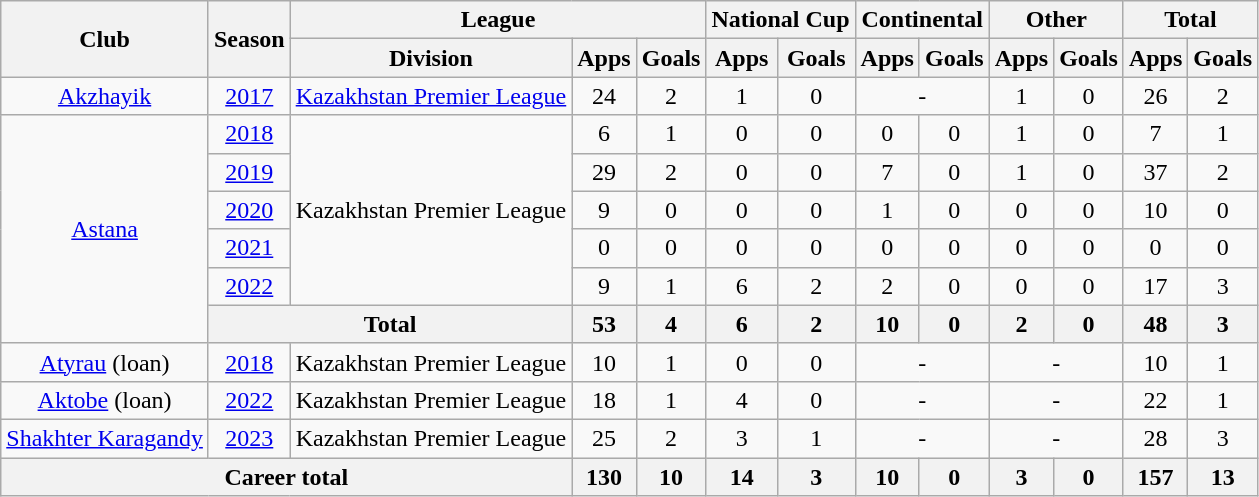<table class="wikitable" style="text-align: center;">
<tr>
<th rowspan="2">Club</th>
<th rowspan="2">Season</th>
<th colspan="3">League</th>
<th colspan="2">National Cup</th>
<th colspan="2">Continental</th>
<th colspan="2">Other</th>
<th colspan="2">Total</th>
</tr>
<tr>
<th>Division</th>
<th>Apps</th>
<th>Goals</th>
<th>Apps</th>
<th>Goals</th>
<th>Apps</th>
<th>Goals</th>
<th>Apps</th>
<th>Goals</th>
<th>Apps</th>
<th>Goals</th>
</tr>
<tr>
<td><a href='#'>Akzhayik</a></td>
<td><a href='#'>2017</a></td>
<td><a href='#'>Kazakhstan Premier League</a></td>
<td>24</td>
<td>2</td>
<td>1</td>
<td>0</td>
<td colspan="2">-</td>
<td>1</td>
<td>0</td>
<td>26</td>
<td>2</td>
</tr>
<tr>
<td rowspan="6"><a href='#'>Astana</a></td>
<td><a href='#'>2018</a></td>
<td rowspan="5">Kazakhstan Premier League</td>
<td>6</td>
<td>1</td>
<td>0</td>
<td>0</td>
<td>0</td>
<td>0</td>
<td>1</td>
<td>0</td>
<td>7</td>
<td>1</td>
</tr>
<tr>
<td><a href='#'>2019</a></td>
<td>29</td>
<td>2</td>
<td>0</td>
<td>0</td>
<td>7</td>
<td>0</td>
<td>1</td>
<td>0</td>
<td>37</td>
<td>2</td>
</tr>
<tr>
<td><a href='#'>2020</a></td>
<td>9</td>
<td>0</td>
<td>0</td>
<td>0</td>
<td>1</td>
<td>0</td>
<td>0</td>
<td>0</td>
<td>10</td>
<td>0</td>
</tr>
<tr>
<td><a href='#'>2021</a></td>
<td>0</td>
<td>0</td>
<td>0</td>
<td>0</td>
<td>0</td>
<td>0</td>
<td>0</td>
<td>0</td>
<td>0</td>
<td>0</td>
</tr>
<tr>
<td><a href='#'>2022</a></td>
<td>9</td>
<td>1</td>
<td>6</td>
<td>2</td>
<td>2</td>
<td>0</td>
<td>0</td>
<td>0</td>
<td>17</td>
<td>3</td>
</tr>
<tr>
<th colspan="2">Total</th>
<th>53</th>
<th>4</th>
<th>6</th>
<th>2</th>
<th>10</th>
<th>0</th>
<th>2</th>
<th>0</th>
<th>48</th>
<th>3</th>
</tr>
<tr>
<td><a href='#'>Atyrau</a> (loan)</td>
<td><a href='#'>2018</a></td>
<td>Kazakhstan Premier League</td>
<td>10</td>
<td>1</td>
<td>0</td>
<td>0</td>
<td colspan="2">-</td>
<td colspan="2">-</td>
<td>10</td>
<td>1</td>
</tr>
<tr>
<td><a href='#'>Aktobe</a> (loan)</td>
<td><a href='#'>2022</a></td>
<td>Kazakhstan Premier League</td>
<td>18</td>
<td>1</td>
<td>4</td>
<td>0</td>
<td colspan="2">-</td>
<td colspan="2">-</td>
<td>22</td>
<td>1</td>
</tr>
<tr>
<td><a href='#'>Shakhter Karagandy</a></td>
<td><a href='#'>2023</a></td>
<td>Kazakhstan Premier League</td>
<td>25</td>
<td>2</td>
<td>3</td>
<td>1</td>
<td colspan="2">-</td>
<td colspan="2">-</td>
<td>28</td>
<td>3</td>
</tr>
<tr>
<th colspan="3">Career total</th>
<th>130</th>
<th>10</th>
<th>14</th>
<th>3</th>
<th>10</th>
<th>0</th>
<th>3</th>
<th>0</th>
<th>157</th>
<th>13</th>
</tr>
</table>
